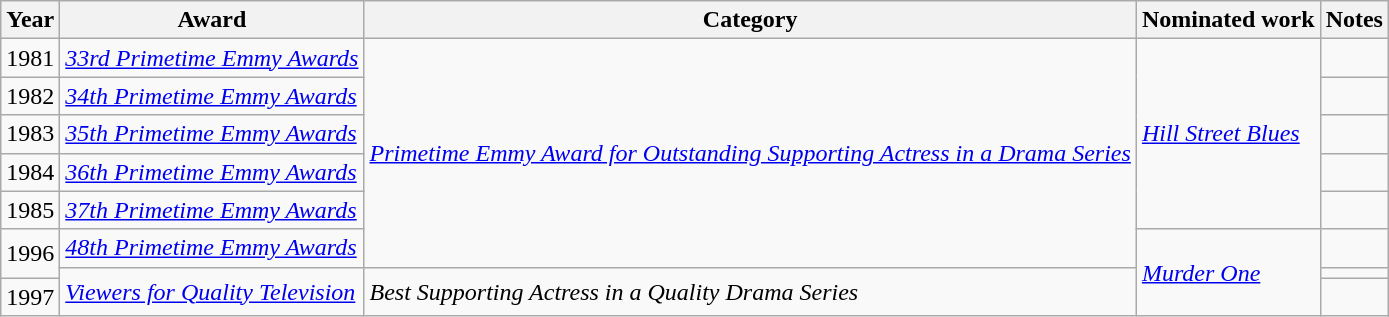<table class="wikitable sortable">
<tr>
<th>Year</th>
<th>Award</th>
<th>Category</th>
<th>Nominated work</th>
<th class="wikitable unsortable">Notes</th>
</tr>
<tr>
<td>1981</td>
<td><em><a href='#'>33rd Primetime Emmy Awards</a></em></td>
<td rowspan="6"><em><a href='#'>Primetime Emmy Award for Outstanding Supporting Actress in a Drama Series</a></em></td>
<td rowspan="5"><em><a href='#'>Hill Street Blues</a></em></td>
<td></td>
</tr>
<tr>
<td>1982</td>
<td><em><a href='#'>34th Primetime Emmy Awards</a></em></td>
<td></td>
</tr>
<tr>
<td>1983</td>
<td><em><a href='#'>35th Primetime Emmy Awards</a></em></td>
<td></td>
</tr>
<tr>
<td>1984</td>
<td><em><a href='#'>36th Primetime Emmy Awards</a></em></td>
<td></td>
</tr>
<tr>
<td>1985</td>
<td><em><a href='#'>37th Primetime Emmy Awards</a></em></td>
<td></td>
</tr>
<tr>
<td rowspan="2">1996</td>
<td><em><a href='#'>48th Primetime Emmy Awards</a></em></td>
<td rowspan="3"><em><a href='#'>Murder One</a></em></td>
<td></td>
</tr>
<tr>
<td rowspan="2"><em><a href='#'>Viewers for Quality Television</a></em></td>
<td rowspan="2"><em>Best Supporting Actress in a Quality Drama Series</em></td>
<td></td>
</tr>
<tr>
<td>1997</td>
<td></td>
</tr>
</table>
